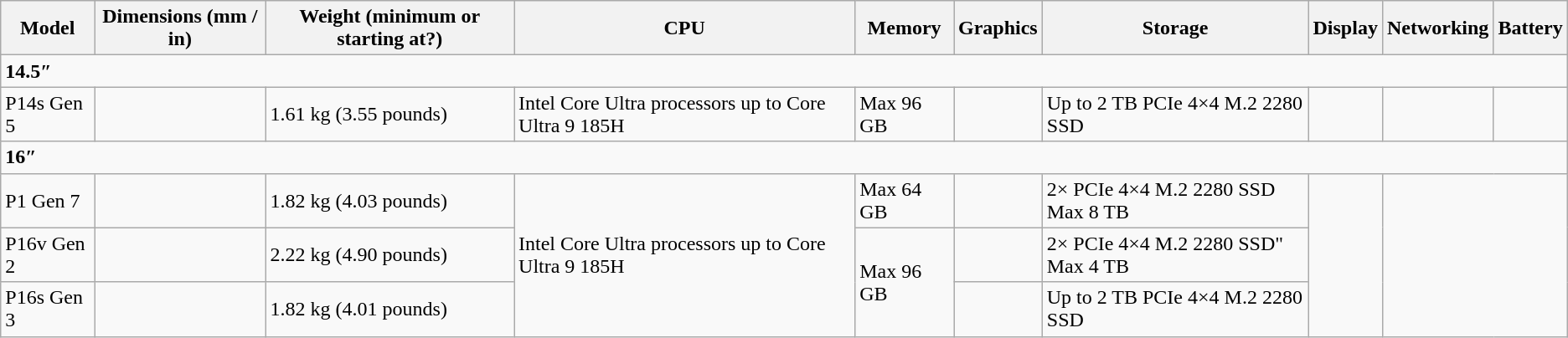<table class="wikitable">
<tr>
<th>Model</th>
<th>Dimensions (mm / in)</th>
<th>Weight (minimum or starting at?)</th>
<th>CPU</th>
<th>Memory</th>
<th>Graphics</th>
<th>Storage</th>
<th>Display</th>
<th>Networking</th>
<th>Battery</th>
</tr>
<tr>
<td colspan="10"><strong>14.5″</strong></td>
</tr>
<tr>
<td>P14s Gen 5</td>
<td></td>
<td>1.61 kg (3.55 pounds)</td>
<td>Intel Core Ultra processors up to Core Ultra 9 185H</td>
<td>Max 96 GB</td>
<td></td>
<td>Up to 2 TB PCIe 4×4 M.2 2280 SSD</td>
<td></td>
<td></td>
</tr>
<tr>
<td colspan="10"><strong>16″</strong></td>
</tr>
<tr>
<td>P1 Gen 7</td>
<td></td>
<td>1.82 kg (4.03 pounds)</td>
<td rowspan="3">Intel Core Ultra processors up to Core Ultra 9 185H</td>
<td>Max 64 GB</td>
<td></td>
<td>2× PCIe 4×4 M.2 2280 SSD Max 8 TB</td>
<td rowspan="3"></td>
</tr>
<tr>
<td>P16v Gen 2</td>
<td></td>
<td>2.22 kg (4.90 pounds)</td>
<td rowspan="2">Max 96 GB</td>
<td></td>
<td>2× PCIe 4×4 M.2 2280 SSD" Max 4 TB</td>
</tr>
<tr>
<td>P16s Gen 3</td>
<td></td>
<td>1.82 kg (4.01 pounds)</td>
<td></td>
<td>Up to 2 TB PCIe 4×4 M.2 2280 SSD</td>
</tr>
</table>
